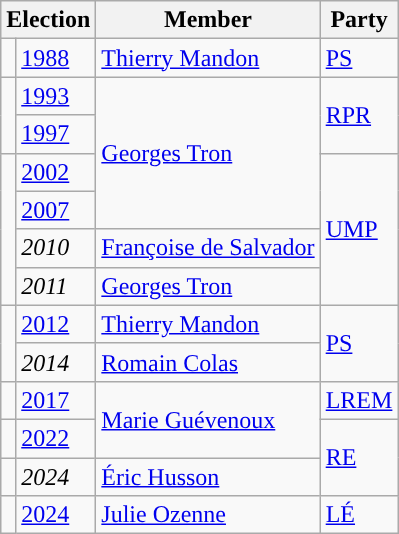<table class="wikitable">
<tr>
<th colspan="2">Election</th>
<th>Member</th>
<th>Party</th>
</tr>
<tr>
<td style="color:inherit;background-color: "></td>
<td><a href='#'>1988</a></td>
<td><a href='#'>Thierry Mandon</a></td>
<td><a href='#'>PS</a></td>
</tr>
<tr>
<td rowspan="2" style="color:inherit;background-color: "></td>
<td><a href='#'>1993</a></td>
<td rowspan="4"><a href='#'>Georges Tron</a></td>
<td rowspan="2"><a href='#'>RPR</a></td>
</tr>
<tr>
<td><a href='#'>1997</a></td>
</tr>
<tr>
<td rowspan="4" style="color:inherit;background-color: "></td>
<td><a href='#'>2002</a></td>
<td rowspan="4"><a href='#'>UMP</a></td>
</tr>
<tr>
<td><a href='#'>2007</a></td>
</tr>
<tr>
<td><em>2010</em></td>
<td><a href='#'>Françoise de Salvador</a></td>
</tr>
<tr>
<td><em>2011</em></td>
<td><a href='#'>Georges Tron</a></td>
</tr>
<tr>
<td rowspan="2" style="color:inherit;background-color: "></td>
<td><a href='#'>2012</a></td>
<td><a href='#'>Thierry Mandon</a></td>
<td rowspan="2"><a href='#'>PS</a></td>
</tr>
<tr>
<td><em>2014</em></td>
<td><a href='#'>Romain Colas</a></td>
</tr>
<tr>
<td style="color:inherit;background-color: "></td>
<td><a href='#'>2017</a></td>
<td rowspan="2"><a href='#'>Marie Guévenoux</a></td>
<td><a href='#'>LREM</a></td>
</tr>
<tr>
<td style="color:inherit;background-color: "></td>
<td><a href='#'>2022</a></td>
<td rowspan="2"><a href='#'>RE</a></td>
</tr>
<tr>
<td style="color:inherit;background-color: "></td>
<td><em>2024</em></td>
<td><a href='#'>Éric Husson</a></td>
</tr>
<tr>
<td style="color:inherit;background:"></td>
<td><a href='#'>2024</a></td>
<td><a href='#'>Julie Ozenne</a></td>
<td><a href='#'>LÉ</a></td>
</tr>
</table>
